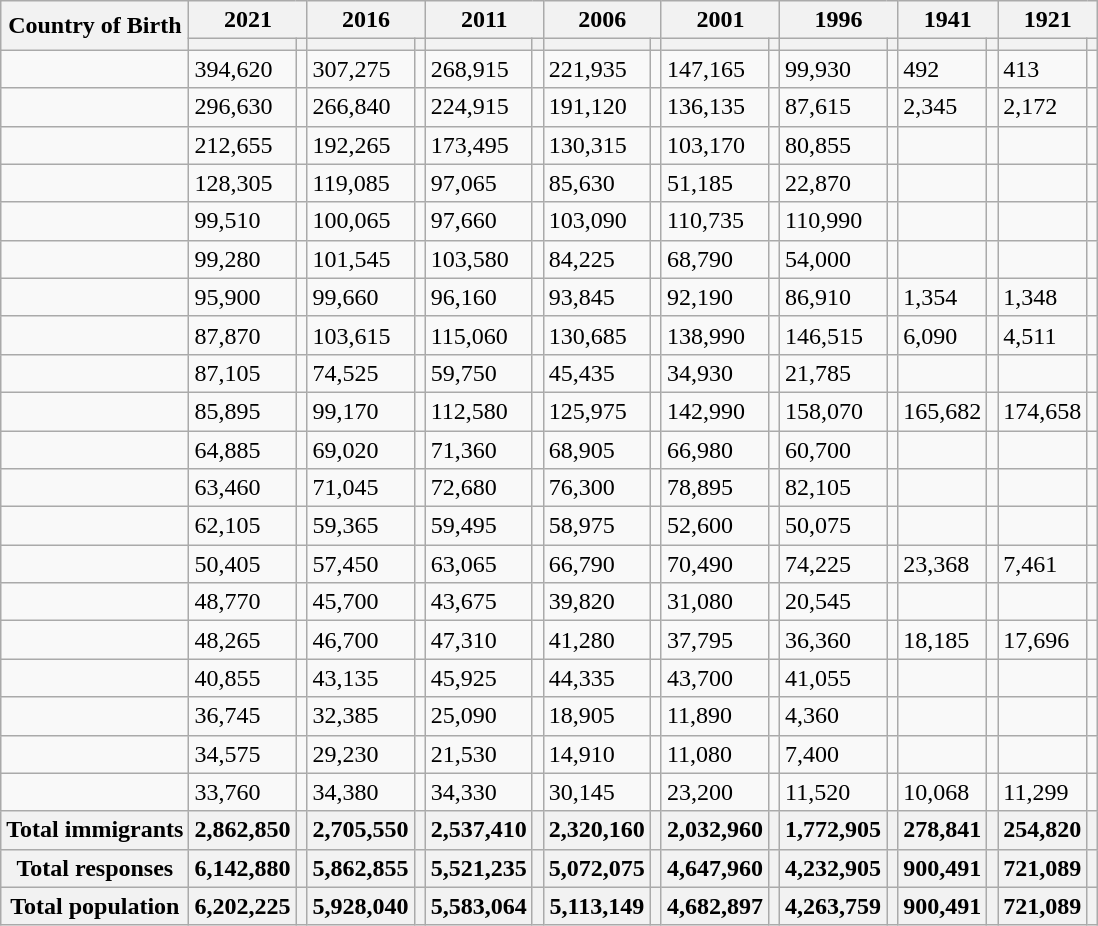<table class="wikitable sortable">
<tr>
<th rowspan="2">Country of Birth</th>
<th colspan="2">2021</th>
<th colspan="2">2016</th>
<th colspan="2">2011</th>
<th colspan="2">2006</th>
<th colspan="2">2001</th>
<th colspan="2">1996</th>
<th colspan="2">1941</th>
<th colspan="2">1921</th>
</tr>
<tr>
<th><a href='#'></a></th>
<th></th>
<th></th>
<th></th>
<th></th>
<th></th>
<th></th>
<th></th>
<th></th>
<th></th>
<th></th>
<th></th>
<th></th>
<th></th>
<th></th>
<th></th>
</tr>
<tr>
<td></td>
<td>394,620</td>
<td></td>
<td>307,275</td>
<td></td>
<td>268,915</td>
<td></td>
<td>221,935</td>
<td></td>
<td>147,165</td>
<td></td>
<td>99,930</td>
<td></td>
<td>492</td>
<td></td>
<td>413</td>
<td></td>
</tr>
<tr>
<td></td>
<td>296,630</td>
<td></td>
<td>266,840</td>
<td></td>
<td>224,915</td>
<td></td>
<td>191,120</td>
<td></td>
<td>136,135</td>
<td></td>
<td>87,615</td>
<td></td>
<td>2,345</td>
<td></td>
<td>2,172</td>
<td></td>
</tr>
<tr>
<td></td>
<td>212,655</td>
<td></td>
<td>192,265</td>
<td></td>
<td>173,495</td>
<td></td>
<td>130,315</td>
<td></td>
<td>103,170</td>
<td></td>
<td>80,855</td>
<td></td>
<td></td>
<td></td>
<td></td>
<td></td>
</tr>
<tr>
<td></td>
<td>128,305</td>
<td></td>
<td>119,085</td>
<td></td>
<td>97,065</td>
<td></td>
<td>85,630</td>
<td></td>
<td>51,185</td>
<td></td>
<td>22,870</td>
<td></td>
<td></td>
<td></td>
<td></td>
<td></td>
</tr>
<tr>
<td></td>
<td>99,510</td>
<td></td>
<td>100,065</td>
<td></td>
<td>97,660</td>
<td></td>
<td>103,090</td>
<td></td>
<td>110,735</td>
<td></td>
<td>110,990</td>
<td></td>
<td></td>
<td></td>
<td></td>
<td></td>
</tr>
<tr>
<td></td>
<td>99,280</td>
<td></td>
<td>101,545</td>
<td></td>
<td>103,580</td>
<td></td>
<td>84,225</td>
<td></td>
<td>68,790</td>
<td></td>
<td>54,000</td>
<td></td>
<td></td>
<td></td>
<td></td>
<td></td>
</tr>
<tr>
<td></td>
<td>95,900</td>
<td></td>
<td>99,660</td>
<td></td>
<td>96,160</td>
<td></td>
<td>93,845</td>
<td></td>
<td>92,190</td>
<td></td>
<td>86,910</td>
<td></td>
<td>1,354</td>
<td></td>
<td>1,348</td>
<td></td>
</tr>
<tr>
<td></td>
<td>87,870</td>
<td></td>
<td>103,615</td>
<td></td>
<td>115,060</td>
<td></td>
<td>130,685</td>
<td></td>
<td>138,990</td>
<td></td>
<td>146,515</td>
<td></td>
<td>6,090</td>
<td></td>
<td>4,511</td>
<td></td>
</tr>
<tr>
<td></td>
<td>87,105</td>
<td></td>
<td>74,525</td>
<td></td>
<td>59,750</td>
<td></td>
<td>45,435</td>
<td></td>
<td>34,930</td>
<td></td>
<td>21,785</td>
<td></td>
<td></td>
<td></td>
<td></td>
<td></td>
</tr>
<tr>
<td></td>
<td>85,895</td>
<td></td>
<td>99,170</td>
<td></td>
<td>112,580</td>
<td></td>
<td>125,975</td>
<td></td>
<td>142,990</td>
<td></td>
<td>158,070</td>
<td></td>
<td>165,682</td>
<td></td>
<td>174,658</td>
<td></td>
</tr>
<tr>
<td></td>
<td>64,885</td>
<td></td>
<td>69,020</td>
<td></td>
<td>71,360</td>
<td></td>
<td>68,905</td>
<td></td>
<td>66,980</td>
<td></td>
<td>60,700</td>
<td></td>
<td></td>
<td></td>
<td></td>
<td></td>
</tr>
<tr>
<td></td>
<td>63,460</td>
<td></td>
<td>71,045</td>
<td></td>
<td>72,680</td>
<td></td>
<td>76,300</td>
<td></td>
<td>78,895</td>
<td></td>
<td>82,105</td>
<td></td>
<td></td>
<td></td>
<td></td>
<td></td>
</tr>
<tr>
<td></td>
<td>62,105</td>
<td></td>
<td>59,365</td>
<td></td>
<td>59,495</td>
<td></td>
<td>58,975</td>
<td></td>
<td>52,600</td>
<td></td>
<td>50,075</td>
<td></td>
<td></td>
<td></td>
<td></td>
<td></td>
</tr>
<tr>
<td></td>
<td>50,405</td>
<td></td>
<td>57,450</td>
<td></td>
<td>63,065</td>
<td></td>
<td>66,790</td>
<td></td>
<td>70,490</td>
<td></td>
<td>74,225</td>
<td></td>
<td>23,368</td>
<td></td>
<td>7,461</td>
<td></td>
</tr>
<tr>
<td></td>
<td>48,770</td>
<td></td>
<td>45,700</td>
<td></td>
<td>43,675</td>
<td></td>
<td>39,820</td>
<td></td>
<td>31,080</td>
<td></td>
<td>20,545</td>
<td></td>
<td></td>
<td></td>
<td></td>
<td></td>
</tr>
<tr>
<td></td>
<td>48,265</td>
<td></td>
<td>46,700</td>
<td></td>
<td>47,310</td>
<td></td>
<td>41,280</td>
<td></td>
<td>37,795</td>
<td></td>
<td>36,360</td>
<td></td>
<td>18,185</td>
<td></td>
<td>17,696</td>
<td></td>
</tr>
<tr>
<td></td>
<td>40,855</td>
<td></td>
<td>43,135</td>
<td></td>
<td>45,925</td>
<td></td>
<td>44,335</td>
<td></td>
<td>43,700</td>
<td></td>
<td>41,055</td>
<td></td>
<td></td>
<td></td>
<td></td>
<td></td>
</tr>
<tr>
<td></td>
<td>36,745</td>
<td></td>
<td>32,385</td>
<td></td>
<td>25,090</td>
<td></td>
<td>18,905</td>
<td></td>
<td>11,890</td>
<td></td>
<td>4,360</td>
<td></td>
<td></td>
<td></td>
<td></td>
<td></td>
</tr>
<tr>
<td></td>
<td>34,575</td>
<td></td>
<td>29,230</td>
<td></td>
<td>21,530</td>
<td></td>
<td>14,910</td>
<td></td>
<td>11,080</td>
<td></td>
<td>7,400</td>
<td></td>
<td></td>
<td></td>
<td></td>
<td></td>
</tr>
<tr>
<td></td>
<td>33,760</td>
<td></td>
<td>34,380</td>
<td></td>
<td>34,330</td>
<td></td>
<td>30,145</td>
<td></td>
<td>23,200</td>
<td></td>
<td>11,520</td>
<td></td>
<td>10,068</td>
<td></td>
<td>11,299</td>
<td></td>
</tr>
<tr>
<th>Total immigrants</th>
<th>2,862,850</th>
<th></th>
<th>2,705,550</th>
<th></th>
<th>2,537,410</th>
<th></th>
<th>2,320,160</th>
<th></th>
<th>2,032,960</th>
<th></th>
<th>1,772,905</th>
<th></th>
<th>278,841</th>
<th></th>
<th>254,820</th>
<th></th>
</tr>
<tr class="sortbottom">
<th>Total responses</th>
<th>6,142,880</th>
<th></th>
<th>5,862,855</th>
<th></th>
<th>5,521,235</th>
<th></th>
<th>5,072,075</th>
<th></th>
<th>4,647,960</th>
<th></th>
<th>4,232,905</th>
<th></th>
<th>900,491</th>
<th></th>
<th>721,089</th>
<th></th>
</tr>
<tr class="sortbottom">
<th>Total population</th>
<th>6,202,225</th>
<th></th>
<th>5,928,040</th>
<th></th>
<th>5,583,064</th>
<th></th>
<th>5,113,149</th>
<th></th>
<th>4,682,897</th>
<th></th>
<th>4,263,759</th>
<th></th>
<th>900,491</th>
<th></th>
<th>721,089</th>
<th></th>
</tr>
</table>
